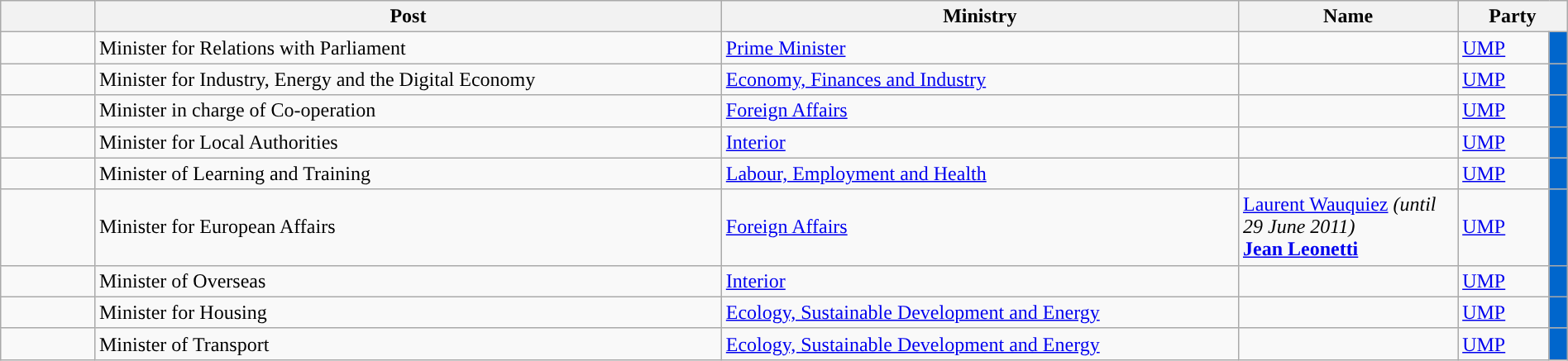<table class="wikitable sortable" style="width:100%;">
<tr>
<th class="unsortable"></th>
<th width=40%>Post</th>
<th width=33%>Ministry</th>
<th width=14%>Name</th>
<th colspan="2" width="7%">Party</th>
</tr>
<tr>
<td></td>
<td>Minister for Relations with Parliament</td>
<td><a href='#'>Prime Minister</a></td>
<td></td>
<td><a href='#'>UMP</a></td>
<td style="width:1px;; background:#0066cc;"></td>
</tr>
<tr>
<td></td>
<td>Minister for Industry, Energy and the Digital Economy</td>
<td><a href='#'>Economy, Finances and Industry</a></td>
<td></td>
<td><a href='#'>UMP</a></td>
<td style="width:1px;; background:#0066cc;"></td>
</tr>
<tr>
<td></td>
<td>Minister in charge of Co-operation</td>
<td><a href='#'>Foreign Affairs</a></td>
<td></td>
<td><a href='#'>UMP</a></td>
<td style="width:1px;; background:#0066cc;"></td>
</tr>
<tr>
<td></td>
<td>Minister for Local Authorities</td>
<td><a href='#'>Interior</a></td>
<td></td>
<td><a href='#'>UMP</a></td>
<td style="width:1px;; background:#0066cc;"></td>
</tr>
<tr>
<td></td>
<td>Minister of Learning and Training</td>
<td><a href='#'>Labour, Employment and Health</a></td>
<td></td>
<td><a href='#'>UMP</a></td>
<td style="width:1px;; background:#0066cc;"></td>
</tr>
<tr>
<td></td>
<td>Minister for European Affairs</td>
<td><a href='#'>Foreign Affairs</a></td>
<td><a href='#'>Laurent Wauquiez</a> <em>(until 29 June 2011)</em> <br><strong><a href='#'>Jean Leonetti</a> </strong></td>
<td><a href='#'>UMP</a></td>
<td style="width:1px;; background:#0066cc;"></td>
</tr>
<tr>
<td></td>
<td>Minister of Overseas</td>
<td><a href='#'>Interior</a></td>
<td></td>
<td><a href='#'>UMP</a></td>
<td style="width:1px;; background:#0066cc;"></td>
</tr>
<tr>
<td></td>
<td>Minister for Housing</td>
<td><a href='#'>Ecology, Sustainable Development and Energy</a></td>
<td></td>
<td><a href='#'>UMP</a></td>
<td style="width:1px;; background:#0066cc;"></td>
</tr>
<tr>
<td></td>
<td>Minister of Transport</td>
<td><a href='#'>Ecology, Sustainable Development and Energy</a></td>
<td></td>
<td><a href='#'>UMP</a></td>
<td style="width:1px;; background:#0066cc;"></td>
</tr>
</table>
